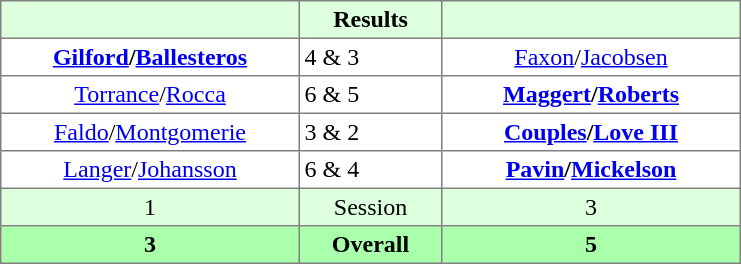<table border="1" cellpadding="3" style="border-collapse:collapse; text-align:center;">
<tr style="background:#dfd;">
<th style="width:12em;"></th>
<th style="width:5.5em;">Results</th>
<th style="width:12em;"></th>
</tr>
<tr>
<td><strong><a href='#'>Gilford</a>/<a href='#'>Ballesteros</a></strong></td>
<td align=left> 4 & 3</td>
<td><a href='#'>Faxon</a>/<a href='#'>Jacobsen</a></td>
</tr>
<tr>
<td><a href='#'>Torrance</a>/<a href='#'>Rocca</a></td>
<td align=left> 6 & 5</td>
<td><strong><a href='#'>Maggert</a>/<a href='#'>Roberts</a></strong></td>
</tr>
<tr>
<td><a href='#'>Faldo</a>/<a href='#'>Montgomerie</a></td>
<td align=left> 3 & 2</td>
<td><strong><a href='#'>Couples</a>/<a href='#'>Love III</a></strong></td>
</tr>
<tr>
<td><a href='#'>Langer</a>/<a href='#'>Johansson</a></td>
<td align=left> 6 & 4</td>
<td><strong><a href='#'>Pavin</a>/<a href='#'>Mickelson</a></strong></td>
</tr>
<tr style="background:#dfd;">
<td>1</td>
<td>Session</td>
<td>3</td>
</tr>
<tr style="background:#afa;">
<th>3</th>
<th>Overall</th>
<th>5</th>
</tr>
</table>
